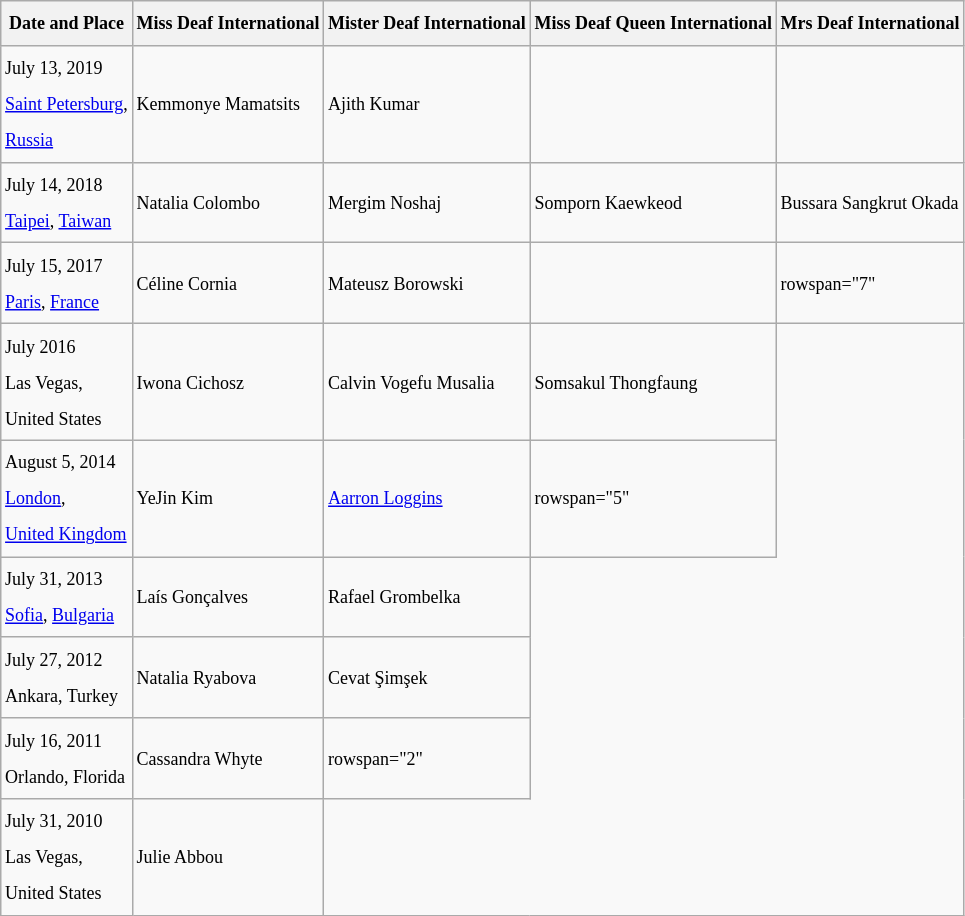<table class="wikitable" style= "text-align:left; font-size:9pt; line-height:24px;">
<tr align="center">
<th>Date and Place</th>
<th>Miss Deaf International</th>
<th>Mister Deaf International</th>
<th>Miss Deaf Queen International</th>
<th>Mrs Deaf International</th>
</tr>
<tr>
<td>July 13, 2019<br><a href='#'>Saint Petersburg</a>,<br><a href='#'>Russia</a></td>
<td>Kemmonye Mamatsits<br></td>
<td>Ajith Kumar<br></td>
<td></td>
<td></td>
</tr>
<tr>
<td>July 14, 2018<br><a href='#'>Taipei</a>, <a href='#'>Taiwan</a></td>
<td>Natalia Colombo<br></td>
<td>Mergim Noshaj<br></td>
<td>Somporn Kaewkeod<br></td>
<td>Bussara Sangkrut Okada<br></td>
</tr>
<tr>
<td>July 15, 2017<br><a href='#'>Paris</a>, <a href='#'>France</a></td>
<td>Céline Cornia<br></td>
<td>Mateusz Borowski<br></td>
<td></td>
<td>rowspan="7" </td>
</tr>
<tr>
<td>July 2016<br>Las Vegas,<br>United States</td>
<td>Iwona Cichosz<br></td>
<td>Calvin Vogefu Musalia<br></td>
<td>Somsakul Thongfaung<br></td>
</tr>
<tr>
<td>August 5, 2014<br><a href='#'>London</a>,<br><a href='#'>United Kingdom</a></td>
<td>YeJin Kim<br></td>
<td><a href='#'>Aarron Loggins</a><br></td>
<td>rowspan="5" </td>
</tr>
<tr>
<td>July 31, 2013<br><a href='#'>Sofia</a>, <a href='#'>Bulgaria</a></td>
<td>Laís Gonçalves<br></td>
<td>Rafael Grombelka<br></td>
</tr>
<tr>
<td>July 27, 2012<br>Ankara, Turkey</td>
<td>Natalia Ryabova<br></td>
<td>Cevat Şimşek<br></td>
</tr>
<tr>
<td>July 16, 2011<br>Orlando, Florida</td>
<td>Cassandra Whyte<br></td>
<td>rowspan="2" </td>
</tr>
<tr>
<td>July 31, 2010<br>Las Vegas,<br>United States</td>
<td>Julie Abbou<br></td>
</tr>
</table>
